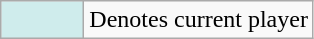<table class="wikitable">
<tr>
<td style="background:#cfecec; width:3em;"></td>
<td>Denotes current player</td>
</tr>
</table>
